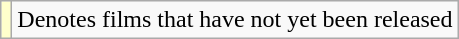<table class="wikitable sortable">
<tr>
<td style="background:#ffc;"></td>
<td>Denotes films that have not yet been released</td>
</tr>
</table>
